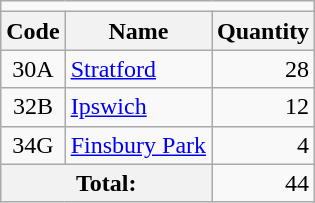<table class="wikitable floatright">
<tr>
<td colspan=3></td>
</tr>
<tr>
<th>Code</th>
<th>Name</th>
<th>Quantity</th>
</tr>
<tr>
<td style="text-align:center">30A</td>
<td><a href='#'>Stratford</a></td>
<td style="text-align:right">28</td>
</tr>
<tr>
<td style="text-align:center">32B</td>
<td><a href='#'>Ipswich</a></td>
<td style="text-align:right">12</td>
</tr>
<tr>
<td style="text-align:center">34G</td>
<td><a href='#'>Finsbury Park</a></td>
<td style="text-align:right">4</td>
</tr>
<tr>
<th colspan=2 scope=row>Total:</th>
<td style="text-align:right">44</td>
</tr>
</table>
